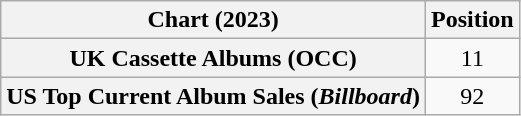<table class="wikitable sortable plainrowheaders" style="text-align:center">
<tr>
<th scope="col">Chart (2023)</th>
<th scope="col">Position</th>
</tr>
<tr>
<th scope="row">UK Cassette Albums (OCC)</th>
<td>11</td>
</tr>
<tr>
<th scope="row">US Top Current Album Sales (<em>Billboard</em>)</th>
<td>92</td>
</tr>
</table>
